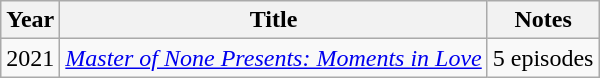<table class="wikitable sortable">
<tr>
<th>Year</th>
<th>Title</th>
<th class="unsortable">Notes</th>
</tr>
<tr>
<td>2021</td>
<td><em><a href='#'>Master of None Presents: Moments in Love</a></em></td>
<td>5 episodes</td>
</tr>
</table>
